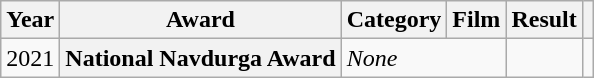<table class="wikitable plainrowheaders sortable">
<tr>
<th>Year</th>
<th>Award</th>
<th>Category</th>
<th>Film</th>
<th>Result</th>
<th class="unsortable"></th>
</tr>
<tr>
<td>2021</td>
<th scope="row">National Navdurga Award</th>
<td colspan="2"><em>None</em></td>
<td></td>
<td style="text-align:center;"></td>
</tr>
</table>
